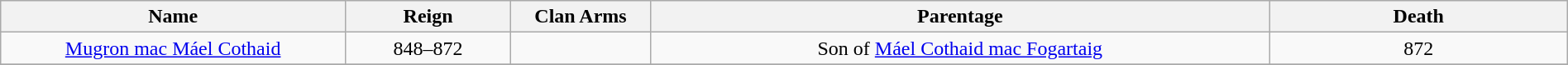<table style="text-align:center; width:100%" class="wikitable">
<tr>
<th style="width:22%">Name</th>
<th>Reign</th>
<th style="width:105px">Clan Arms</th>
<th>Parentage</th>
<th style="width:19%">Death</th>
</tr>
<tr>
<td><a href='#'>Mugron mac Máel Cothaid</a></td>
<td>848–872</td>
<td></td>
<td>Son of <a href='#'>Máel Cothaid mac Fogartaig</a></td>
<td>872</td>
</tr>
<tr>
</tr>
</table>
